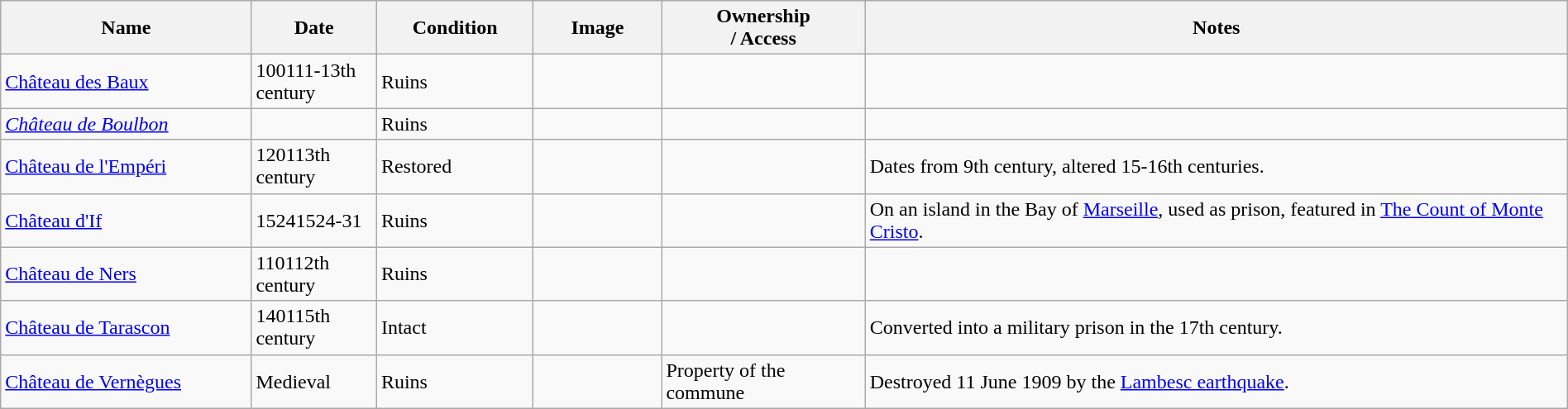<table class="wikitable sortable" width="100%">
<tr>
<th width="16%">Name<br></th>
<th width="8%">Date<br></th>
<th width="10%">Condition<br></th>
<th class="unsortable" width="96px">Image</th>
<th width="13%">Ownership<br>/ Access</th>
<th class="unsortable">Notes</th>
</tr>
<tr>
<td><a href='#'>Château des Baux</a></td>
<td><span>1001</span>11-13th century</td>
<td>Ruins</td>
<td></td>
<td></td>
<td></td>
</tr>
<tr>
<td><em><a href='#'>Château de Boulbon</a></em></td>
<td></td>
<td>Ruins</td>
<td></td>
<td></td>
<td></td>
</tr>
<tr>
<td><a href='#'>Château de l'Empéri</a></td>
<td><span>1201</span>13th century</td>
<td>Restored</td>
<td></td>
<td></td>
<td>Dates from 9th century, altered 15-16th centuries.</td>
</tr>
<tr>
<td><a href='#'>Château d'If</a></td>
<td><span>1524</span>1524-31</td>
<td>Ruins</td>
<td></td>
<td></td>
<td>On an island in the Bay of <a href='#'>Marseille</a>, used as prison, featured in <a href='#'>The Count of Monte Cristo</a>.</td>
</tr>
<tr>
<td><a href='#'>Château de Ners</a></td>
<td><span>1101</span>12th century</td>
<td>Ruins</td>
<td></td>
<td></td>
<td></td>
</tr>
<tr>
<td><a href='#'>Château de Tarascon</a></td>
<td><span>1401</span>15th century</td>
<td>Intact</td>
<td></td>
<td></td>
<td>Converted into a military prison in the 17th century.</td>
</tr>
<tr>
<td><a href='#'>Château de Vernègues</a></td>
<td>Medieval</td>
<td>Ruins</td>
<td></td>
<td>Property of the commune</td>
<td>Destroyed 11 June 1909 by the <a href='#'>Lambesc earthquake</a>.</td>
</tr>
</table>
